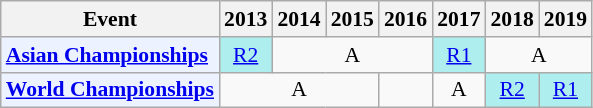<table class="wikitable" style="font-size: 90%; text-align:center">
<tr>
<th>Event</th>
<th>2013</th>
<th>2014</th>
<th>2015</th>
<th>2016</th>
<th>2017</th>
<th>2018</th>
<th>2019</th>
</tr>
<tr>
<td bgcolor="#ECF2FF"; align="left"><strong><a href='#'>Asian Championships</a></strong></td>
<td bgcolor=AFEEEE><a href='#'>R2</a></td>
<td colspan="3">A</td>
<td bgcolor=AFEEEE><a href='#'>R1</a></td>
<td colspan="2">A</td>
</tr>
<tr>
<td bgcolor="#ECF2FF"; align="left"><strong><a href='#'>World Championships</a></strong></td>
<td colspan="3">A</td>
<td></td>
<td>A</td>
<td bgcolor=AFEEEE><a href='#'>R2</a></td>
<td bgcolor=AFEEEE><a href='#'>R1</a></td>
</tr>
</table>
